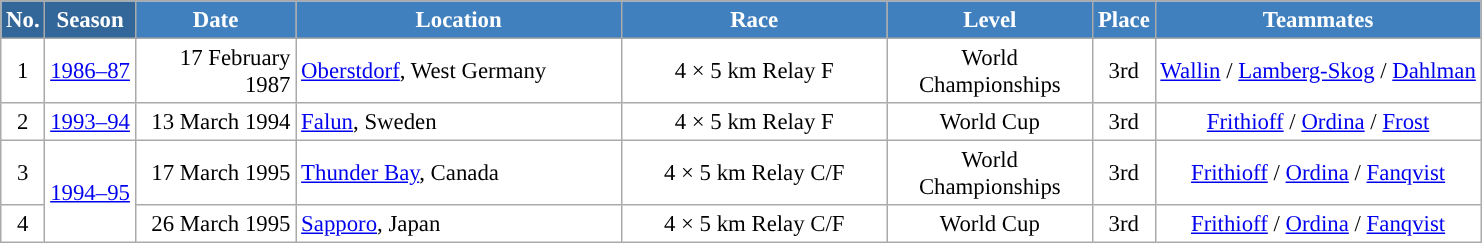<table class="wikitable sortable" style="font-size:95%; text-align:center; border:grey solid 1px; border-collapse:collapse; background:#ffffff;">
<tr style="background:#efefef;">
<th style="background-color:#369; color:white;">No.</th>
<th style="background-color:#369; color:white;">Season</th>
<th style="background-color:#4180be; color:white; width:100px;">Date</th>
<th style="background-color:#4180be; color:white; width:210px;">Location</th>
<th style="background-color:#4180be; color:white; width:170px;">Race</th>
<th style="background-color:#4180be; color:white; width:130px;">Level</th>
<th style="background-color:#4180be; color:white;">Place</th>
<th style="background-color:#4180be; color:white;">Teammates</th>
</tr>
<tr>
<td align=center>1</td>
<td rowspan=1 align=center><a href='#'>1986–87</a></td>
<td align=right>17 February 1987</td>
<td align=left> <a href='#'>Oberstdorf</a>, West Germany</td>
<td>4 × 5 km Relay F</td>
<td>World Championships</td>
<td>3rd</td>
<td><a href='#'>Wallin</a> / <a href='#'>Lamberg-Skog</a> / <a href='#'>Dahlman</a></td>
</tr>
<tr>
<td align=center>2</td>
<td rowspan=1 align=center><a href='#'>1993–94</a></td>
<td align=right>13 March 1994</td>
<td align=left> <a href='#'>Falun</a>, Sweden</td>
<td>4 × 5 km Relay F</td>
<td>World Cup</td>
<td>3rd</td>
<td><a href='#'>Frithioff</a> / <a href='#'>Ordina</a> / <a href='#'>Frost</a></td>
</tr>
<tr>
<td align=center>3</td>
<td rowspan=2 align=center><a href='#'>1994–95</a></td>
<td align=right>17 March 1995</td>
<td align=left> <a href='#'>Thunder Bay</a>, Canada</td>
<td>4 × 5 km Relay C/F</td>
<td>World Championships</td>
<td>3rd</td>
<td><a href='#'>Frithioff</a> / <a href='#'>Ordina</a> / <a href='#'>Fanqvist</a></td>
</tr>
<tr>
<td align=center>4</td>
<td align=right>26 March 1995</td>
<td align=left> <a href='#'>Sapporo</a>, Japan</td>
<td>4 × 5 km Relay C/F</td>
<td>World Cup</td>
<td>3rd</td>
<td><a href='#'>Frithioff</a> / <a href='#'>Ordina</a> / <a href='#'>Fanqvist</a></td>
</tr>
</table>
